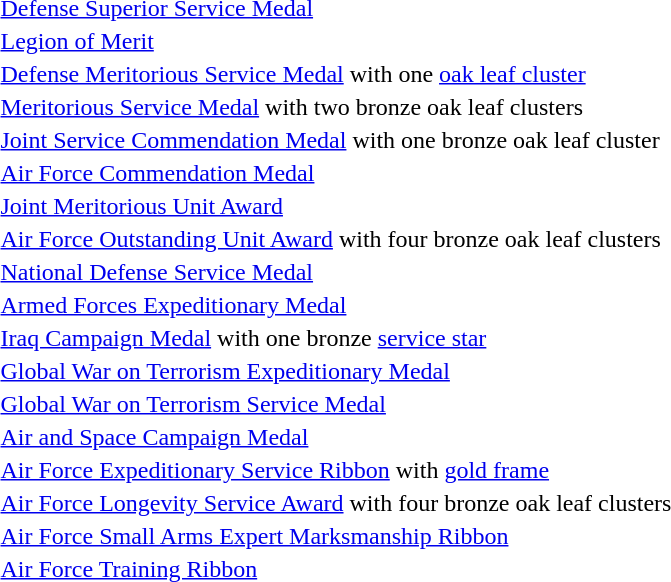<table>
<tr>
<td></td>
<td><a href='#'>Defense Superior Service Medal</a></td>
</tr>
<tr>
<td></td>
<td><a href='#'>Legion of Merit</a></td>
</tr>
<tr>
<td></td>
<td><a href='#'>Defense Meritorious Service Medal</a> with one <a href='#'>oak leaf cluster</a></td>
</tr>
<tr>
<td></td>
<td><a href='#'>Meritorious Service Medal</a> with two bronze oak leaf clusters</td>
</tr>
<tr>
<td></td>
<td><a href='#'>Joint Service Commendation Medal</a> with one bronze oak leaf cluster</td>
</tr>
<tr>
<td></td>
<td><a href='#'>Air Force Commendation Medal</a></td>
</tr>
<tr>
<td></td>
<td><a href='#'>Joint Meritorious Unit Award</a></td>
</tr>
<tr>
<td></td>
<td><a href='#'>Air Force Outstanding Unit Award</a> with four bronze oak leaf clusters</td>
</tr>
<tr>
<td></td>
<td><a href='#'>National Defense Service Medal</a></td>
</tr>
<tr>
<td></td>
<td><a href='#'>Armed Forces Expeditionary Medal</a></td>
</tr>
<tr>
<td></td>
<td><a href='#'>Iraq Campaign Medal</a> with one bronze <a href='#'>service star</a></td>
</tr>
<tr>
<td></td>
<td><a href='#'>Global War on Terrorism Expeditionary Medal</a></td>
</tr>
<tr>
<td></td>
<td><a href='#'>Global War on Terrorism Service Medal</a></td>
</tr>
<tr>
<td></td>
<td><a href='#'>Air and Space Campaign Medal</a></td>
</tr>
<tr>
<td></td>
<td><a href='#'>Air Force Expeditionary Service Ribbon</a> with <a href='#'>gold frame</a></td>
</tr>
<tr>
<td></td>
<td><a href='#'>Air Force Longevity Service Award</a> with four bronze oak leaf clusters</td>
</tr>
<tr>
<td></td>
<td><a href='#'>Air Force Small Arms Expert Marksmanship Ribbon</a></td>
</tr>
<tr>
<td></td>
<td><a href='#'>Air Force Training Ribbon</a></td>
</tr>
</table>
